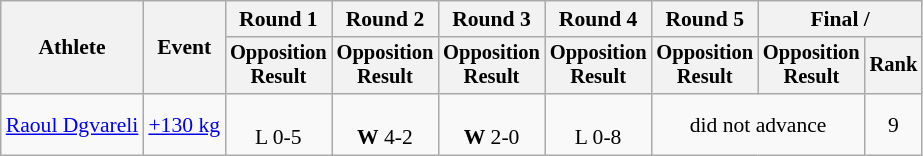<table class="wikitable" style="font-size:90%">
<tr>
<th rowspan="2">Athlete</th>
<th rowspan="2">Event</th>
<th>Round 1</th>
<th>Round 2</th>
<th>Round 3</th>
<th>Round 4</th>
<th>Round 5</th>
<th colspan=2>Final / </th>
</tr>
<tr style="font-size: 95%">
<th>Opposition<br>Result</th>
<th>Opposition<br>Result</th>
<th>Opposition<br>Result</th>
<th>Opposition<br>Result</th>
<th>Opposition<br>Result</th>
<th>Opposition<br>Result</th>
<th>Rank</th>
</tr>
<tr align=center>
<td align=left><a href='#'>Raoul Dgvareli</a></td>
<td align=left><a href='#'>+130 kg</a></td>
<td><br> L 0-5</td>
<td><br> <strong>W</strong> 4-2</td>
<td><br> <strong>W</strong> 2-0</td>
<td><br> L 0-8</td>
<td colspan=2>did not advance</td>
<td>9</td>
</tr>
</table>
